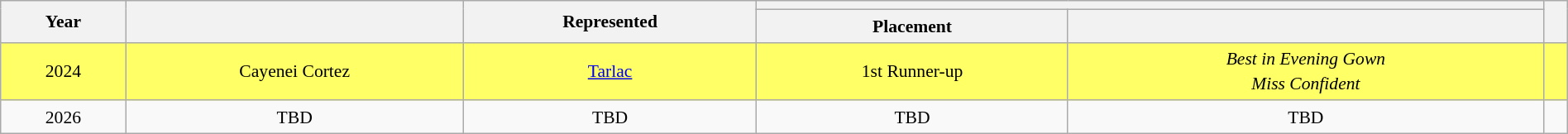<table class="wikitable" style="text-align:center; line-height:20px; font-size:90%; width:100%;">
<tr>
<th rowspan="2">Year</th>
<th rowspan="2"></th>
<th rowspan="2">Represented</th>
<th colspan="2"></th>
<th rowspan="2"></th>
</tr>
<tr>
<th>Placement</th>
<th></th>
</tr>
<tr style="background-color:#FFFF66">
<td>2024</td>
<td>Cayenei Cortez</td>
<td><a href='#'>Tarlac</a></td>
<td>1st Runner-up</td>
<td><em>Best in Evening Gown</em><br><em>Miss Confident</em></td>
<td></td>
</tr>
<tr>
<td>2026</td>
<td>TBD</td>
<td>TBD</td>
<td>TBD</td>
<td>TBD</td>
<td></td>
</tr>
</table>
